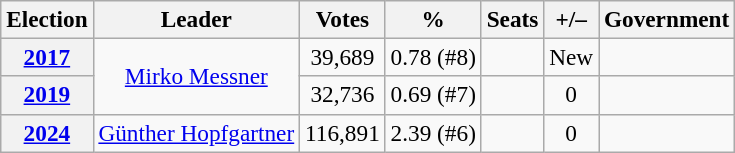<table class="wikitable" style="font-size:97%; text-align:center;">
<tr>
<th>Election</th>
<th>Leader</th>
<th>Votes</th>
<th>%</th>
<th>Seats</th>
<th>+/–</th>
<th>Government</th>
</tr>
<tr>
<th><a href='#'>2017</a></th>
<td rowspan=2><a href='#'>Mirko Messner</a></td>
<td>39,689</td>
<td>0.78 (#8)</td>
<td></td>
<td>New</td>
<td></td>
</tr>
<tr>
<th><a href='#'>2019</a></th>
<td>32,736</td>
<td>0.69 (#7)</td>
<td></td>
<td> 0</td>
<td></td>
</tr>
<tr>
<th><a href='#'>2024</a></th>
<td><a href='#'>Günther Hopfgartner</a></td>
<td>116,891</td>
<td>2.39 (#6)</td>
<td></td>
<td> 0</td>
<td></td>
</tr>
</table>
